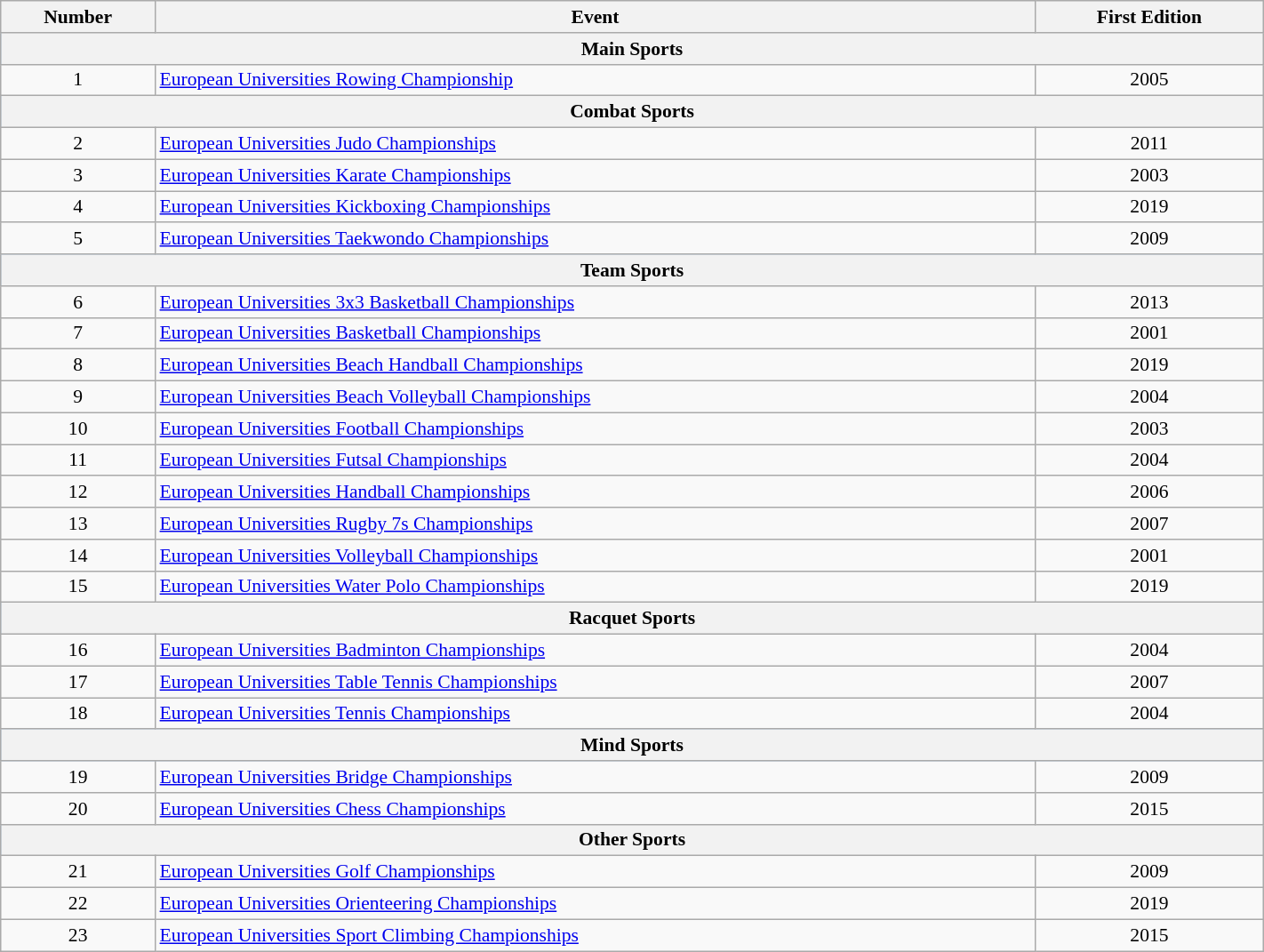<table class="wikitable sortable" width=75% style="font-size:90%; text-align:left;">
<tr>
<th>Number</th>
<th>Event</th>
<th>First Edition</th>
</tr>
<tr style="background:#9acdff;">
<th colspan=3>Main Sports</th>
</tr>
<tr>
<td align=center>1</td>
<td><a href='#'>European Universities Rowing Championship</a></td>
<td align=center>2005</td>
</tr>
<tr style="background:#9acdff;">
<th colspan=3>Combat Sports</th>
</tr>
<tr>
<td align=center>2</td>
<td><a href='#'>European Universities Judo Championships</a></td>
<td align=center>2011</td>
</tr>
<tr>
<td align=center>3</td>
<td><a href='#'>European Universities Karate Championships</a></td>
<td align=center>2003</td>
</tr>
<tr>
<td align=center>4</td>
<td><a href='#'>European Universities Kickboxing Championships</a></td>
<td align=center>2019</td>
</tr>
<tr>
<td align=center>5</td>
<td><a href='#'>European Universities Taekwondo Championships</a></td>
<td align=center>2009</td>
</tr>
<tr style="background:#9acdff;">
<th colspan=3>Team Sports</th>
</tr>
<tr>
<td align=center>6</td>
<td><a href='#'>European Universities 3x3 Basketball Championships</a></td>
<td align=center>2013</td>
</tr>
<tr>
<td align=center>7</td>
<td><a href='#'>European Universities Basketball Championships</a></td>
<td align=center>2001</td>
</tr>
<tr>
<td align=center>8</td>
<td><a href='#'>European Universities Beach Handball Championships</a></td>
<td align=center>2019</td>
</tr>
<tr>
<td align=center>9</td>
<td><a href='#'>European Universities Beach Volleyball Championships</a></td>
<td align=center>2004</td>
</tr>
<tr>
<td align=center>10</td>
<td><a href='#'>European Universities Football Championships</a></td>
<td align=center>2003</td>
</tr>
<tr>
<td align=center>11</td>
<td><a href='#'>European Universities Futsal Championships</a></td>
<td align=center>2004</td>
</tr>
<tr>
<td align=center>12</td>
<td><a href='#'>European Universities Handball Championships</a></td>
<td align=center>2006</td>
</tr>
<tr>
<td align=center>13</td>
<td><a href='#'>European Universities Rugby 7s Championships</a></td>
<td align=center>2007</td>
</tr>
<tr>
<td align=center>14</td>
<td><a href='#'>European Universities Volleyball Championships</a></td>
<td align=center>2001</td>
</tr>
<tr>
<td align=center>15</td>
<td><a href='#'>European Universities Water Polo Championships</a></td>
<td align=center>2019</td>
</tr>
<tr style="background:#9acdff;">
<th colspan=3>Racquet Sports</th>
</tr>
<tr>
<td align=center>16</td>
<td><a href='#'>European Universities Badminton Championships</a></td>
<td align=center>2004</td>
</tr>
<tr>
<td align=center>17</td>
<td><a href='#'>European Universities Table Tennis Championships</a></td>
<td align=center>2007</td>
</tr>
<tr>
<td align=center>18</td>
<td><a href='#'>European Universities Tennis Championships</a></td>
<td align=center>2004</td>
</tr>
<tr style="background:#9acdff;">
<th colspan=3>Mind Sports</th>
</tr>
<tr>
<td align=center>19</td>
<td><a href='#'>European Universities Bridge Championships</a></td>
<td align=center>2009</td>
</tr>
<tr>
<td align=center>20</td>
<td><a href='#'>European Universities Chess Championships</a></td>
<td align=center>2015</td>
</tr>
<tr style="background:#9acdff;">
<th colspan=3>Other Sports</th>
</tr>
<tr>
<td align=center>21</td>
<td><a href='#'>European Universities Golf Championships</a></td>
<td align=center>2009</td>
</tr>
<tr>
<td align=center>22</td>
<td><a href='#'>European Universities Orienteering Championships</a></td>
<td align=center>2019</td>
</tr>
<tr>
<td align=center>23</td>
<td><a href='#'>European Universities Sport Climbing Championships</a></td>
<td align=center>2015</td>
</tr>
</table>
